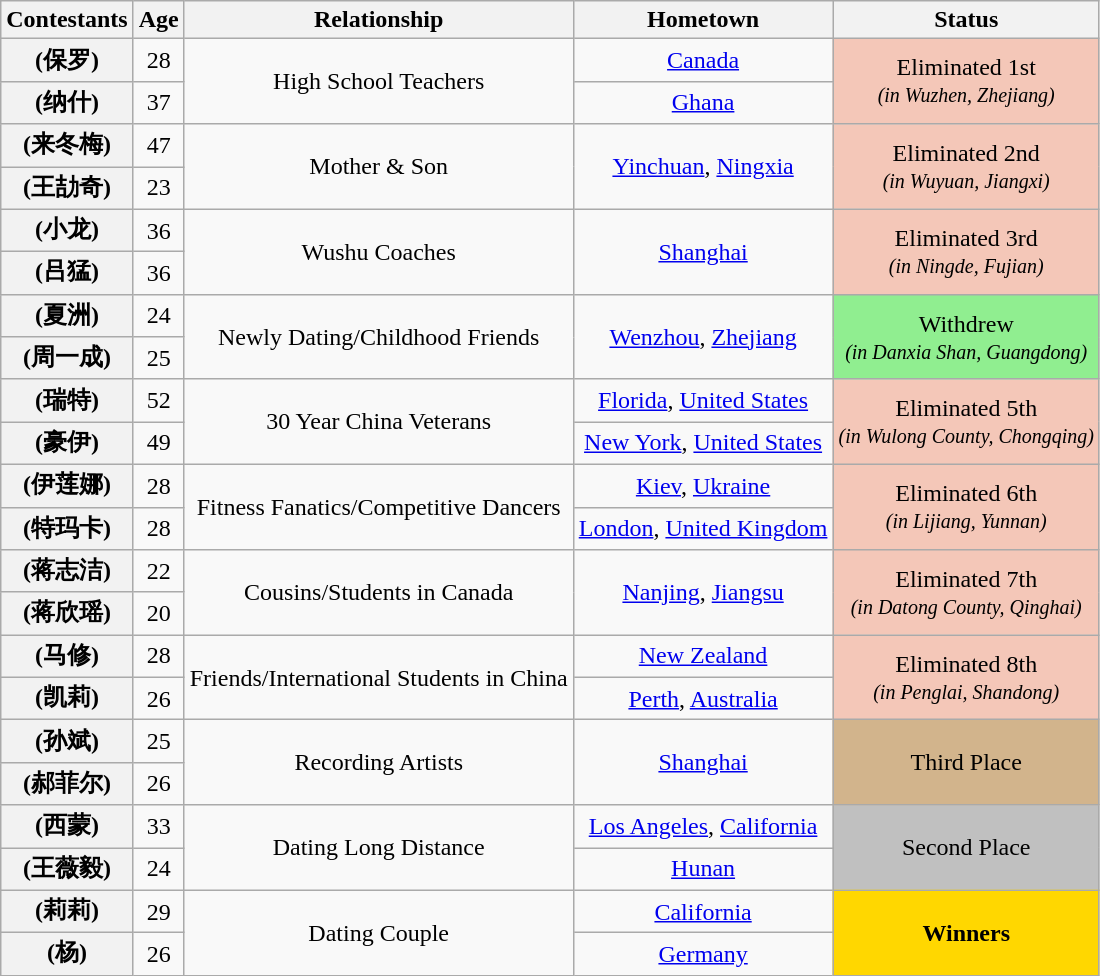<table class="wikitable sortable" style="text-align:center;">
<tr>
<th scope="col">Contestants</th>
<th scope="col">Age</th>
<th class="unsortable" scope="col">Relationship</th>
<th scope="col" class="unsortable">Hometown</th>
<th scope="col">Status</th>
</tr>
<tr>
<th scope="row"> (保罗)</th>
<td>28</td>
<td rowspan="2">High School Teachers</td>
<td><a href='#'>Canada</a></td>
<td rowspan="2" bgcolor="f4c7b8">Eliminated 1st<br><small><em>(in Wuzhen, Zhejiang)</em></small></td>
</tr>
<tr>
<th scope="row"> (纳什)</th>
<td>37</td>
<td><a href='#'>Ghana</a></td>
</tr>
<tr>
<th scope="row"> (来冬梅)</th>
<td>47</td>
<td rowspan="2">Mother & Son</td>
<td rowspan="2"><a href='#'>Yinchuan</a>, <a href='#'>Ningxia</a></td>
<td rowspan="2" bgcolor="f4c7b8">Eliminated 2nd<br><small><em>(in Wuyuan, Jiangxi)</em></small></td>
</tr>
<tr>
<th scope="row"> (王劼奇)</th>
<td>23</td>
</tr>
<tr>
<th scope="row"> (小龙)</th>
<td>36</td>
<td rowspan="2">Wushu Coaches</td>
<td rowspan="2"><a href='#'>Shanghai</a></td>
<td rowspan="2" bgcolor="f4c7b8">Eliminated 3rd<br><small><em>(in Ningde, Fujian)</em></small></td>
</tr>
<tr>
<th scope="row"> (吕猛)</th>
<td>36</td>
</tr>
<tr>
<th scope="row"> (夏洲)</th>
<td>24</td>
<td rowspan="2">Newly Dating/Childhood Friends</td>
<td rowspan="2"><a href='#'>Wenzhou</a>, <a href='#'>Zhejiang</a></td>
<td rowspan="2" bgcolor="lightgreen">Withdrew<br><small><em>(in Danxia Shan, Guangdong)</em></small></td>
</tr>
<tr>
<th scope="row"> (周一成)</th>
<td>25</td>
</tr>
<tr>
<th scope="row"> (瑞特)</th>
<td>52</td>
<td rowspan="2">30 Year China Veterans</td>
<td><a href='#'>Florida</a>, <a href='#'>United States</a></td>
<td rowspan="2" bgcolor="f4c7b8">Eliminated 5th<br><small><em>(in Wulong County, Chongqing)</em></small></td>
</tr>
<tr>
<th scope="row"> (豪伊)</th>
<td>49</td>
<td><a href='#'>New York</a>, <a href='#'>United States</a></td>
</tr>
<tr>
<th scope="row"> (伊莲娜)</th>
<td>28</td>
<td rowspan="2">Fitness Fanatics/Competitive Dancers</td>
<td><a href='#'>Kiev</a>, <a href='#'>Ukraine</a></td>
<td rowspan="2" bgcolor="f4c7b8">Eliminated 6th<br><small><em>(in Lijiang, Yunnan)</em></small></td>
</tr>
<tr>
<th scope="row"> (特玛卡)</th>
<td>28</td>
<td><a href='#'>London</a>, <a href='#'>United Kingdom</a></td>
</tr>
<tr>
<th scope="row"> (蒋志洁)</th>
<td>22</td>
<td rowspan="2">Cousins/Students in Canada</td>
<td rowspan="2"><a href='#'>Nanjing</a>, <a href='#'>Jiangsu</a></td>
<td rowspan="2" bgcolor="f4c7b8">Eliminated 7th<br><small><em>(in Datong County, Qinghai)</em></small></td>
</tr>
<tr>
<th scope="row"> (蒋欣瑶)</th>
<td>20</td>
</tr>
<tr>
<th scope="row"> (马修)</th>
<td>28</td>
<td rowspan="2">Friends/International Students in China</td>
<td><a href='#'>New Zealand</a></td>
<td rowspan="2" bgcolor="f4c7b8">Eliminated 8th<br><small><em>(in Penglai, Shandong)</em></small></td>
</tr>
<tr>
<th scope="row"> (凯莉)</th>
<td>26</td>
<td><a href='#'>Perth</a>, <a href='#'>Australia</a></td>
</tr>
<tr>
<th scope="row"> (孙斌)</th>
<td>25</td>
<td rowspan="2">Recording Artists</td>
<td rowspan="2"><a href='#'>Shanghai</a></td>
<td rowspan="2" bgcolor="tan">Third Place</td>
</tr>
<tr>
<th scope="row"> (郝菲尔)</th>
<td>26</td>
</tr>
<tr>
<th scope="row"> (西蒙)</th>
<td>33</td>
<td rowspan="2">Dating Long Distance</td>
<td><a href='#'>Los Angeles</a>, <a href='#'>California</a></td>
<td rowspan="2" bgcolor="silver">Second Place</td>
</tr>
<tr>
<th scope="row"> (王薇毅)</th>
<td>24</td>
<td><a href='#'>Hunan</a></td>
</tr>
<tr>
<th scope="row"> (莉莉)</th>
<td>29</td>
<td rowspan="2">Dating Couple</td>
<td><a href='#'>California</a></td>
<td rowspan="2" bgcolor="gold"><strong>Winners</strong></td>
</tr>
<tr>
<th scope="row"> (杨)</th>
<td>26</td>
<td><a href='#'>Germany</a></td>
</tr>
</table>
